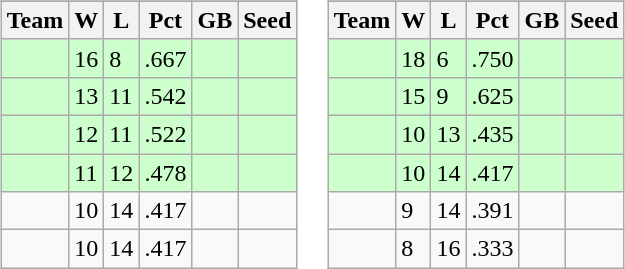<table>
<tr>
<td><br><table class="wikitable">
<tr>
</tr>
<tr>
<th>Team</th>
<th>W</th>
<th>L</th>
<th>Pct</th>
<th>GB</th>
<th>Seed</th>
</tr>
<tr bgcolor=ccffcc>
<td></td>
<td>16</td>
<td>8</td>
<td>.667</td>
<td></td>
<td></td>
</tr>
<tr bgcolor=ccffcc>
<td></td>
<td>13</td>
<td>11</td>
<td>.542</td>
<td></td>
<td></td>
</tr>
<tr bgcolor=ccffcc>
<td></td>
<td>12</td>
<td>11</td>
<td>.522</td>
<td></td>
<td></td>
</tr>
<tr bgcolor=ccffcc>
<td></td>
<td>11</td>
<td>12</td>
<td>.478</td>
<td></td>
<td></td>
</tr>
<tr>
<td></td>
<td>10</td>
<td>14</td>
<td>.417</td>
<td></td>
<td></td>
</tr>
<tr>
<td></td>
<td>10</td>
<td>14</td>
<td>.417</td>
<td></td>
<td></td>
</tr>
</table>
</td>
<td><br><table class="wikitable">
<tr>
</tr>
<tr>
<th>Team</th>
<th>W</th>
<th>L</th>
<th>Pct</th>
<th>GB</th>
<th>Seed</th>
</tr>
<tr bgcolor=ccffcc>
<td></td>
<td>18</td>
<td>6</td>
<td>.750</td>
<td></td>
<td></td>
</tr>
<tr bgcolor=ccffcc>
<td></td>
<td>15</td>
<td>9</td>
<td>.625</td>
<td></td>
<td></td>
</tr>
<tr bgcolor=ccffcc>
<td></td>
<td>10</td>
<td>13</td>
<td>.435</td>
<td></td>
<td></td>
</tr>
<tr bgcolor=ccffcc>
<td></td>
<td>10</td>
<td>14</td>
<td>.417</td>
<td></td>
<td></td>
</tr>
<tr>
<td></td>
<td>9</td>
<td>14</td>
<td>.391</td>
<td></td>
<td></td>
</tr>
<tr>
<td></td>
<td>8</td>
<td>16</td>
<td>.333</td>
<td></td>
<td></td>
</tr>
</table>
</td>
</tr>
</table>
